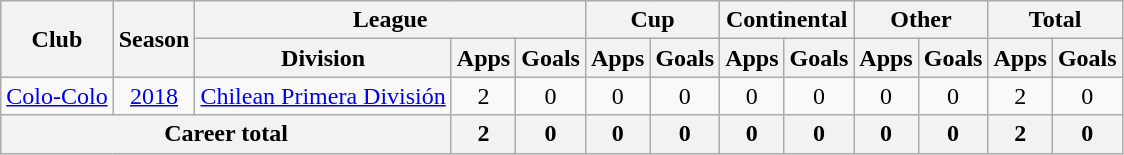<table class="wikitable" style="text-align: center">
<tr>
<th rowspan="2">Club</th>
<th rowspan="2">Season</th>
<th colspan="3">League</th>
<th colspan="2">Cup</th>
<th colspan="2">Continental</th>
<th colspan="2">Other</th>
<th colspan="2">Total</th>
</tr>
<tr>
<th>Division</th>
<th>Apps</th>
<th>Goals</th>
<th>Apps</th>
<th>Goals</th>
<th>Apps</th>
<th>Goals</th>
<th>Apps</th>
<th>Goals</th>
<th>Apps</th>
<th>Goals</th>
</tr>
<tr>
<td><a href='#'>Colo-Colo</a></td>
<td><a href='#'>2018</a></td>
<td><a href='#'>Chilean Primera División</a></td>
<td>2</td>
<td>0</td>
<td>0</td>
<td>0</td>
<td>0</td>
<td>0</td>
<td>0</td>
<td>0</td>
<td>2</td>
<td>0</td>
</tr>
<tr>
<th colspan="3"><strong>Career total</strong></th>
<th>2</th>
<th>0</th>
<th>0</th>
<th>0</th>
<th>0</th>
<th>0</th>
<th>0</th>
<th>0</th>
<th>2</th>
<th>0</th>
</tr>
</table>
